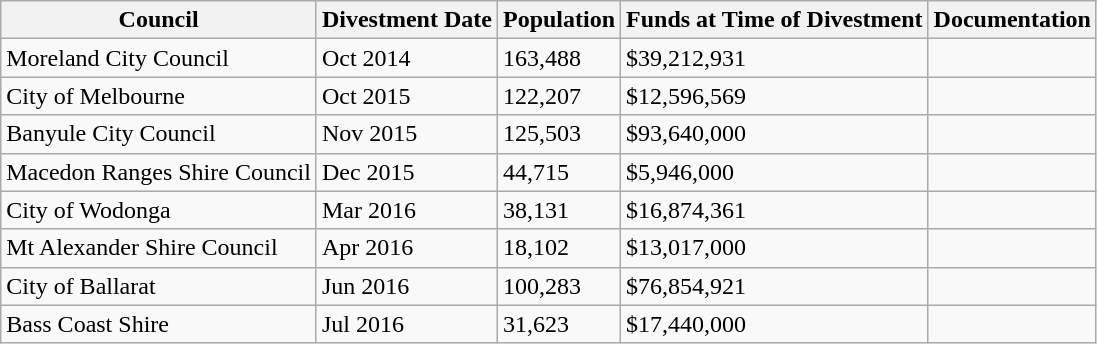<table class="wikitable">
<tr>
<th>Council</th>
<th>Divestment Date</th>
<th>Population</th>
<th>Funds at Time of Divestment</th>
<th>Documentation</th>
</tr>
<tr>
<td>Moreland City Council</td>
<td>Oct 2014</td>
<td>163,488</td>
<td>$39,212,931</td>
<td></td>
</tr>
<tr>
<td>City of Melbourne</td>
<td>Oct 2015</td>
<td>122,207</td>
<td>$12,596,569</td>
<td></td>
</tr>
<tr>
<td>Banyule City Council</td>
<td>Nov 2015</td>
<td>125,503</td>
<td>$93,640,000</td>
<td></td>
</tr>
<tr>
<td>Macedon Ranges Shire Council</td>
<td>Dec 2015</td>
<td>44,715</td>
<td>$5,946,000</td>
<td></td>
</tr>
<tr>
<td>City of Wodonga</td>
<td>Mar 2016</td>
<td>38,131</td>
<td>$16,874,361</td>
<td></td>
</tr>
<tr>
<td>Mt Alexander Shire Council</td>
<td>Apr 2016</td>
<td>18,102</td>
<td>$13,017,000</td>
<td></td>
</tr>
<tr>
<td>City of Ballarat</td>
<td>Jun 2016</td>
<td>100,283</td>
<td>$76,854,921</td>
<td></td>
</tr>
<tr>
<td>Bass Coast Shire</td>
<td>Jul 2016</td>
<td>31,623</td>
<td>$17,440,000</td>
<td></td>
</tr>
</table>
